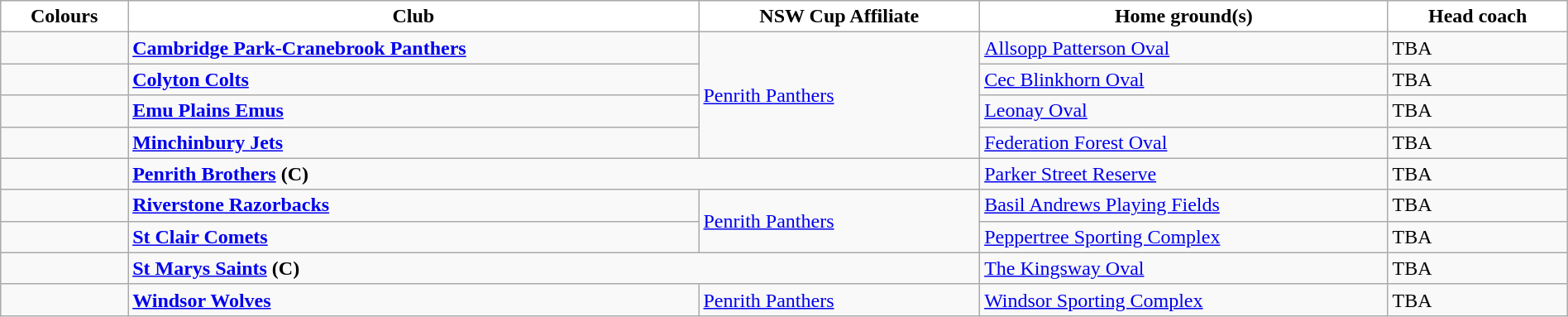<table class="wikitable" style="width:100%; ">
<tr>
<th style="background:white">Colours</th>
<th style="background:white">Club</th>
<th style="background:white">NSW Cup Affiliate</th>
<th style="background:white">Home ground(s)</th>
<th style="background:white">Head coach</th>
</tr>
<tr>
<td></td>
<td><strong><a href='#'>Cambridge Park-Cranebrook Panthers</a></strong></td>
<td rowspan="4"> <a href='#'>Penrith Panthers</a></td>
<td><a href='#'>Allsopp Patterson Oval</a></td>
<td>TBA</td>
</tr>
<tr>
<td></td>
<td><strong><a href='#'>Colyton Colts</a></strong></td>
<td><a href='#'>Cec Blinkhorn Oval</a></td>
<td>TBA</td>
</tr>
<tr>
<td></td>
<td><strong><a href='#'>Emu Plains Emus</a></strong></td>
<td><a href='#'>Leonay Oval</a></td>
<td>TBA</td>
</tr>
<tr>
<td></td>
<td><strong><a href='#'>Minchinbury Jets</a></strong></td>
<td><a href='#'>Federation Forest Oval</a></td>
<td>TBA</td>
</tr>
<tr>
<td></td>
<td colspan="2"><strong><a href='#'>Penrith Brothers</a> (C)</strong></td>
<td><a href='#'>Parker Street Reserve</a></td>
<td>TBA</td>
</tr>
<tr>
<td></td>
<td><strong><a href='#'>Riverstone Razorbacks</a></strong></td>
<td rowspan="2"> <a href='#'>Penrith Panthers</a></td>
<td><a href='#'>Basil Andrews Playing Fields</a></td>
<td>TBA</td>
</tr>
<tr>
<td></td>
<td><strong><a href='#'>St Clair Comets</a></strong></td>
<td><a href='#'>Peppertree Sporting Complex</a></td>
<td>TBA</td>
</tr>
<tr>
<td></td>
<td colspan="2"><strong><a href='#'>St Marys Saints</a> (C)</strong></td>
<td><a href='#'>The Kingsway Oval</a></td>
<td>TBA</td>
</tr>
<tr>
<td></td>
<td><strong><a href='#'>Windsor Wolves</a></strong></td>
<td> <a href='#'>Penrith Panthers</a></td>
<td><a href='#'>Windsor Sporting Complex</a></td>
<td>TBA</td>
</tr>
</table>
